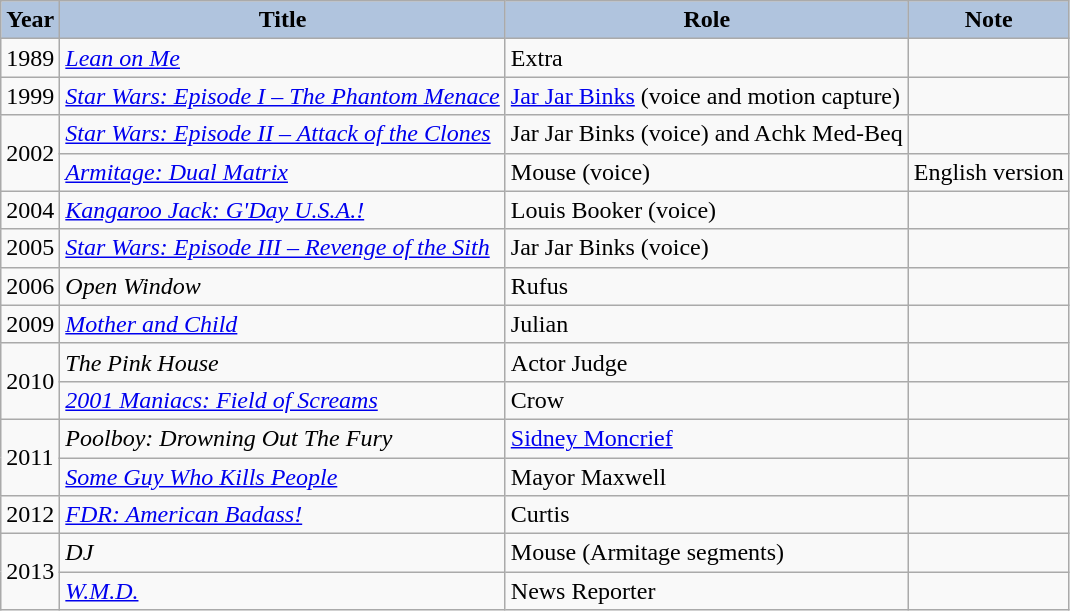<table class="wikitable">
<tr>
<th style="background:#B0C4DE;">Year</th>
<th style="background:#B0C4DE;">Title</th>
<th style="background:#B0C4DE;">Role</th>
<th style="background:#B0C4DE;">Note</th>
</tr>
<tr>
<td>1989</td>
<td><em><a href='#'>Lean on Me</a></em></td>
<td>Extra</td>
<td></td>
</tr>
<tr>
<td>1999</td>
<td><em><a href='#'>Star Wars: Episode I – The Phantom Menace</a></em></td>
<td><a href='#'>Jar Jar Binks</a> (voice and motion capture)</td>
<td></td>
</tr>
<tr>
<td rowspan="2">2002</td>
<td><em><a href='#'>Star Wars: Episode II – Attack of the Clones</a></em></td>
<td>Jar Jar Binks (voice) and Achk Med-Beq</td>
<td></td>
</tr>
<tr>
<td><em><a href='#'>Armitage: Dual Matrix</a></em></td>
<td>Mouse (voice)</td>
<td>English version</td>
</tr>
<tr>
<td>2004</td>
<td><em><a href='#'>Kangaroo Jack: G'Day U.S.A.!</a></em></td>
<td>Louis Booker (voice)</td>
<td></td>
</tr>
<tr>
<td>2005</td>
<td><em><a href='#'>Star Wars: Episode III – Revenge of the Sith</a></em></td>
<td>Jar Jar Binks (voice)</td>
<td></td>
</tr>
<tr>
<td>2006</td>
<td><em>Open Window</em></td>
<td>Rufus</td>
<td></td>
</tr>
<tr>
<td>2009</td>
<td><em><a href='#'>Mother and Child</a></em></td>
<td>Julian</td>
<td></td>
</tr>
<tr>
<td rowspan="2">2010</td>
<td><em>The Pink House</em></td>
<td>Actor Judge</td>
<td></td>
</tr>
<tr>
<td><em><a href='#'>2001 Maniacs: Field of Screams</a></em></td>
<td>Crow</td>
<td></td>
</tr>
<tr>
<td rowspan="2">2011</td>
<td><em>Poolboy: Drowning Out The Fury</em></td>
<td><a href='#'>Sidney Moncrief</a></td>
<td></td>
</tr>
<tr>
<td><em><a href='#'>Some Guy Who Kills People</a></em></td>
<td>Mayor Maxwell</td>
<td></td>
</tr>
<tr>
<td>2012</td>
<td><em><a href='#'>FDR: American Badass!</a></em></td>
<td>Curtis</td>
<td></td>
</tr>
<tr>
<td rowspan="2">2013</td>
<td><em>DJ</em></td>
<td>Mouse (Armitage segments)</td>
<td></td>
</tr>
<tr>
<td><em><a href='#'>W.M.D.</a></em></td>
<td>News Reporter</td>
<td></td>
</tr>
</table>
